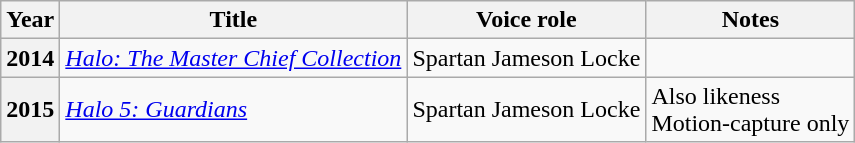<table class="wikitable plainrowheaders sortable">
<tr>
<th scope="col">Year</th>
<th scope="col">Title</th>
<th scope="col">Voice role</th>
<th scope="col" class="unsortable">Notes</th>
</tr>
<tr>
<th scope="row">2014</th>
<td><em><a href='#'>Halo: The Master Chief Collection</a></em></td>
<td>Spartan Jameson Locke</td>
<td></td>
</tr>
<tr>
<th scope="row">2015</th>
<td><em><a href='#'>Halo 5: Guardians</a></em></td>
<td>Spartan Jameson Locke</td>
<td>Also likeness<br>Motion-capture only</td>
</tr>
</table>
